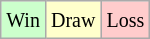<table class="wikitable">
<tr>
<td style="background-color: #ccffcc;"><small>Win</small></td>
<td style="background-color: #ffffcc;"><small>Draw</small></td>
<td style="background-color: #ffcccc;"><small>Loss</small></td>
</tr>
</table>
